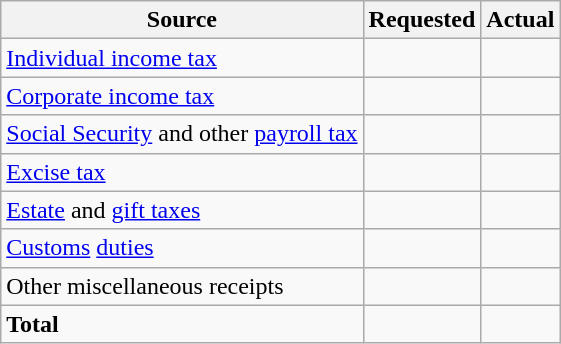<table class="wikitable sortable">
<tr>
<th>Source</th>
<th>Requested</th>
<th>Actual</th>
</tr>
<tr>
<td><a href='#'>Individual income tax</a></td>
<td style="text-align:right"></td>
<td style="text-align:right"></td>
</tr>
<tr>
<td><a href='#'>Corporate income tax</a></td>
<td style="text-align:right"></td>
<td style="text-align:right"></td>
</tr>
<tr>
<td><a href='#'>Social Security</a> and other <a href='#'>payroll tax</a></td>
<td style="text-align:right"></td>
<td style="text-align:right"></td>
</tr>
<tr>
<td><a href='#'>Excise tax</a></td>
<td style="text-align:right"></td>
<td style="text-align:right"></td>
</tr>
<tr>
<td><a href='#'>Estate</a> and <a href='#'>gift taxes</a></td>
<td style="text-align:right"></td>
<td style="text-align:right"></td>
</tr>
<tr>
<td><a href='#'>Customs</a> <a href='#'>duties</a></td>
<td style="text-align:right"></td>
<td style="text-align:right"></td>
</tr>
<tr>
<td>Other miscellaneous receipts</td>
<td style="text-align:right"></td>
<td style="text-align:right"></td>
</tr>
<tr class="sortbottom">
<td><strong>Total</strong></td>
<td style="text-align:right"><strong></strong></td>
<td style="text-align:right"><strong></strong></td>
</tr>
</table>
